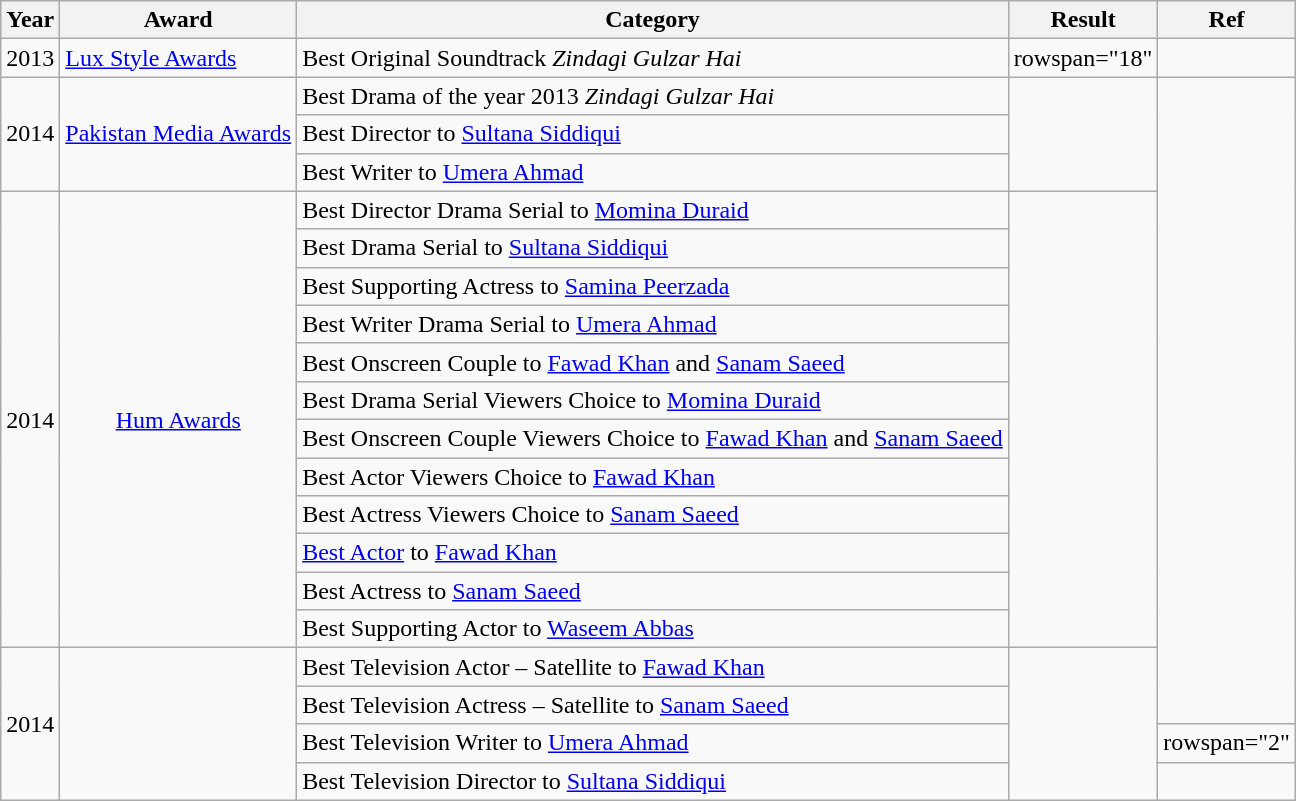<table class="wikitable sortable">
<tr>
<th>Year</th>
<th>Award</th>
<th>Category</th>
<th>Result</th>
<th>Ref</th>
</tr>
<tr>
<td>2013</td>
<td><a href='#'>Lux Style Awards</a></td>
<td>Best Original Soundtrack <em>Zindagi Gulzar Hai</em></td>
<td>rowspan="18" </td>
<td></td>
</tr>
<tr>
<td rowspan="3">2014</td>
<td rowspan="3" style="text-align:center;"><a href='#'>Pakistan Media Awards</a></td>
<td>Best Drama of the year 2013 <em>Zindagi Gulzar Hai</em></td>
<td rowspan="3"></td>
</tr>
<tr>
<td>Best Director to <a href='#'>Sultana Siddiqui</a></td>
</tr>
<tr>
<td>Best Writer to <a href='#'>Umera Ahmad</a></td>
</tr>
<tr>
<td rowspan="12">2014</td>
<td rowspan="12" style="text-align:center;"><a href='#'>Hum Awards</a></td>
<td>Best Director Drama Serial to <a href='#'>Momina Duraid</a></td>
<td rowspan="12"></td>
</tr>
<tr>
<td>Best Drama Serial to <a href='#'>Sultana Siddiqui</a></td>
</tr>
<tr>
<td>Best Supporting Actress to <a href='#'>Samina Peerzada</a></td>
</tr>
<tr>
<td>Best Writer Drama Serial to <a href='#'>Umera Ahmad</a></td>
</tr>
<tr>
<td>Best Onscreen Couple to <a href='#'>Fawad Khan</a> and <a href='#'>Sanam Saeed</a></td>
</tr>
<tr>
<td>Best Drama Serial Viewers Choice to <a href='#'>Momina Duraid</a></td>
</tr>
<tr>
<td>Best Onscreen Couple Viewers Choice to <a href='#'>Fawad Khan</a> and <a href='#'>Sanam Saeed</a></td>
</tr>
<tr>
<td>Best Actor Viewers Choice to <a href='#'>Fawad Khan</a></td>
</tr>
<tr>
<td>Best Actress Viewers Choice to <a href='#'>Sanam Saeed</a></td>
</tr>
<tr>
<td><a href='#'>Best Actor</a> to <a href='#'>Fawad Khan</a></td>
</tr>
<tr>
<td>Best Actress to <a href='#'>Sanam Saeed</a></td>
</tr>
<tr>
<td>Best Supporting Actor to <a href='#'>Waseem Abbas</a></td>
</tr>
<tr>
<td rowspan="4">2014</td>
<td rowspan="4"></td>
<td>Best Television Actor – Satellite to <a href='#'>Fawad Khan</a></td>
<td rowspan="4"></td>
</tr>
<tr>
<td>Best Television Actress – Satellite to <a href='#'>Sanam Saeed</a></td>
</tr>
<tr>
<td>Best Television Writer to <a href='#'>Umera Ahmad</a></td>
<td>rowspan="2" </td>
</tr>
<tr>
<td>Best Television Director to <a href='#'>Sultana Siddiqui</a></td>
</tr>
</table>
